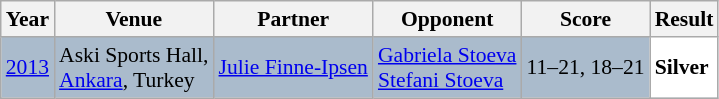<table class="sortable wikitable" style="font-size: 90%;">
<tr>
<th>Year</th>
<th>Venue</th>
<th>Partner</th>
<th>Opponent</th>
<th>Score</th>
<th>Result</th>
</tr>
<tr style="background:#AABBCC">
<td align="center"><a href='#'>2013</a></td>
<td align="left">Aski Sports Hall,<br><a href='#'>Ankara</a>, Turkey</td>
<td align="left"> <a href='#'>Julie Finne-Ipsen</a></td>
<td align="left"> <a href='#'>Gabriela Stoeva</a><br> <a href='#'>Stefani Stoeva</a></td>
<td align="left">11–21, 18–21</td>
<td style="text-align:left; background:white"> <strong>Silver</strong></td>
</tr>
</table>
